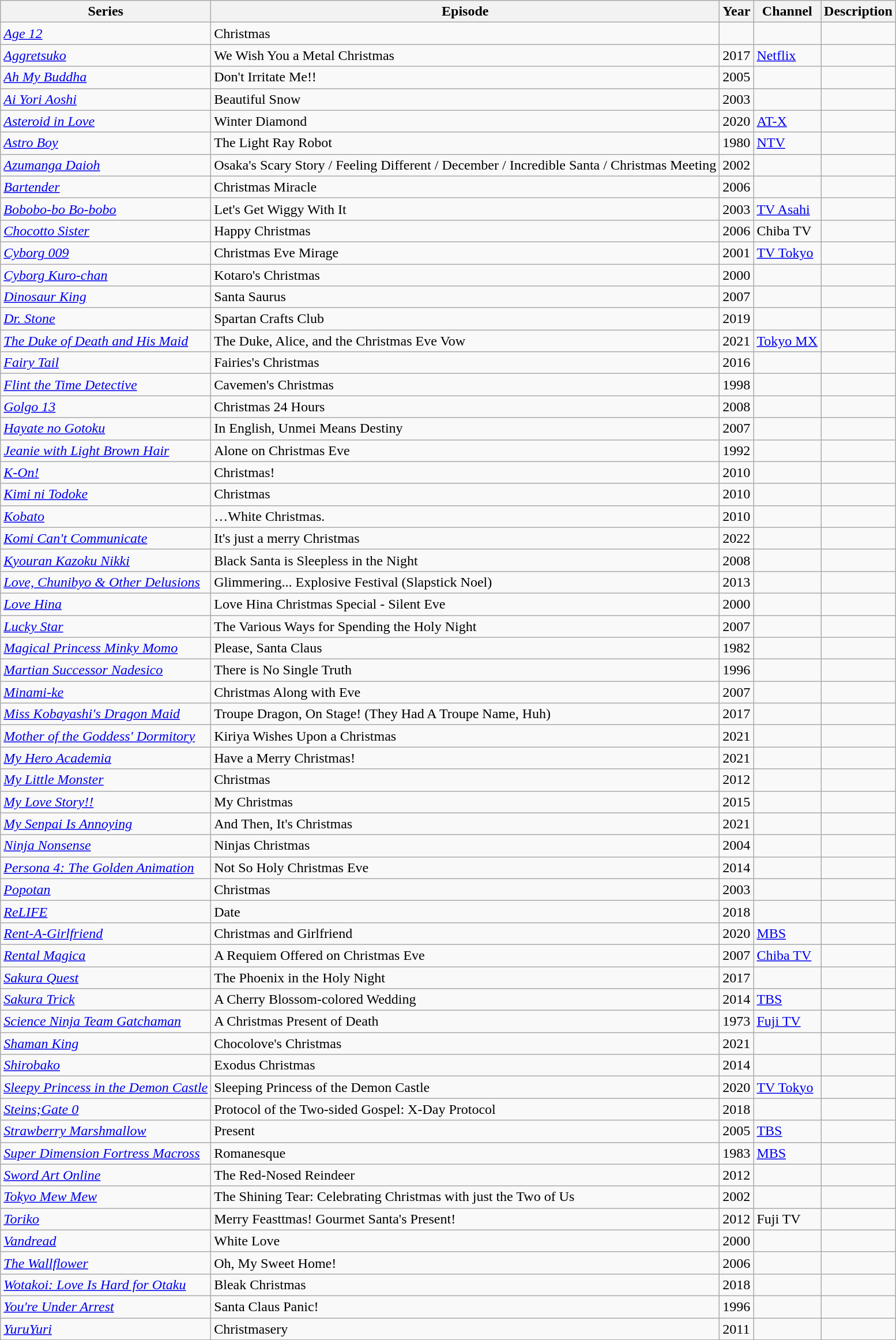<table class="wikitable sortable">
<tr>
<th>Series</th>
<th>Episode</th>
<th>Year</th>
<th>Channel</th>
<th>Description</th>
</tr>
<tr>
<td><em><a href='#'>Age 12</a></em></td>
<td>Christmas</td>
<td></td>
<td></td>
<td></td>
</tr>
<tr>
<td><em><a href='#'>Aggretsuko</a></em></td>
<td>We Wish You a Metal Christmas</td>
<td>2017</td>
<td><a href='#'>Netflix</a></td>
<td></td>
</tr>
<tr>
<td><em><a href='#'>Ah My Buddha</a></em></td>
<td>Don't Irritate Me!!</td>
<td>2005</td>
<td></td>
<td></td>
</tr>
<tr>
<td><em><a href='#'>Ai Yori Aoshi</a></em></td>
<td>Beautiful Snow</td>
<td>2003</td>
<td></td>
<td></td>
</tr>
<tr>
<td><em><a href='#'>Asteroid in Love</a></em></td>
<td>Winter Diamond</td>
<td>2020</td>
<td><a href='#'>AT-X</a></td>
<td></td>
</tr>
<tr>
<td><em><a href='#'>Astro Boy</a></em></td>
<td>The Light Ray Robot</td>
<td>1980</td>
<td><a href='#'>NTV</a></td>
<td></td>
</tr>
<tr>
<td><em><a href='#'>Azumanga Daioh</a></em></td>
<td>Osaka's Scary Story / Feeling Different / December / Incredible Santa / Christmas Meeting</td>
<td>2002</td>
<td></td>
<td></td>
</tr>
<tr>
<td><em><a href='#'>Bartender</a></em></td>
<td>Christmas Miracle</td>
<td>2006</td>
<td></td>
<td></td>
</tr>
<tr>
<td><em><a href='#'>Bobobo-bo Bo-bobo</a></em></td>
<td>Let's Get Wiggy With It</td>
<td>2003</td>
<td><a href='#'>TV Asahi</a></td>
<td></td>
</tr>
<tr>
<td><em><a href='#'>Chocotto Sister</a></em></td>
<td>Happy Christmas</td>
<td>2006</td>
<td>Chiba TV</td>
<td></td>
</tr>
<tr>
<td><em><a href='#'>Cyborg 009</a></em></td>
<td>Christmas Eve Mirage</td>
<td>2001</td>
<td><a href='#'>TV Tokyo</a></td>
<td></td>
</tr>
<tr>
<td><em><a href='#'>Cyborg Kuro-chan</a></em></td>
<td>Kotaro's Christmas</td>
<td>2000</td>
<td></td>
<td></td>
</tr>
<tr>
<td><em><a href='#'>Dinosaur King</a></em></td>
<td>Santa Saurus</td>
<td>2007</td>
<td></td>
<td></td>
</tr>
<tr>
<td><em><a href='#'>Dr. Stone</a></em></td>
<td>Spartan Crafts Club</td>
<td>2019</td>
<td></td>
<td></td>
</tr>
<tr>
<td><em><a href='#'>The Duke of Death and His Maid</a></em></td>
<td>The Duke, Alice, and the Christmas Eve Vow</td>
<td>2021</td>
<td><a href='#'>Tokyo MX</a></td>
<td></td>
</tr>
<tr>
<td><em><a href='#'>Fairy Tail</a></em></td>
<td>Fairies's Christmas</td>
<td>2016</td>
<td></td>
<td></td>
</tr>
<tr>
<td><em><a href='#'>Flint the Time Detective</a></em></td>
<td>Cavemen's Christmas</td>
<td>1998</td>
<td></td>
<td></td>
</tr>
<tr>
<td><em><a href='#'>Golgo 13</a></em></td>
<td>Christmas 24 Hours</td>
<td>2008</td>
<td></td>
<td></td>
</tr>
<tr>
<td><em><a href='#'>Hayate no Gotoku</a></em></td>
<td>In English, Unmei Means Destiny</td>
<td>2007</td>
<td></td>
<td></td>
</tr>
<tr>
<td><em><a href='#'>Jeanie with Light Brown Hair</a></em></td>
<td>Alone on Christmas Eve</td>
<td>1992</td>
<td></td>
<td></td>
</tr>
<tr>
<td><em><a href='#'>K-On!</a></em></td>
<td>Christmas!</td>
<td>2010</td>
<td></td>
<td></td>
</tr>
<tr>
<td><em><a href='#'>Kimi ni Todoke</a></em></td>
<td>Christmas</td>
<td>2010</td>
<td></td>
<td></td>
</tr>
<tr>
<td><em><a href='#'>Kobato</a></em></td>
<td>…White Christmas.</td>
<td>2010</td>
<td></td>
<td></td>
</tr>
<tr>
<td><em><a href='#'>Komi Can't Communicate</a></em></td>
<td>It's just a merry Christmas</td>
<td>2022</td>
<td></td>
<td></td>
</tr>
<tr>
<td><em><a href='#'>Kyouran Kazoku Nikki</a></em></td>
<td>Black Santa is Sleepless in the Night</td>
<td>2008</td>
<td></td>
<td></td>
</tr>
<tr>
<td><em><a href='#'>Love, Chunibyo & Other Delusions</a></em></td>
<td>Glimmering... Explosive Festival (Slapstick Noel)</td>
<td>2013</td>
<td></td>
<td></td>
</tr>
<tr>
<td><em><a href='#'>Love Hina</a></em></td>
<td>Love Hina Christmas Special - Silent Eve</td>
<td>2000</td>
<td></td>
<td></td>
</tr>
<tr>
<td><em><a href='#'>Lucky Star</a></em></td>
<td>The Various Ways for Spending the Holy Night</td>
<td>2007</td>
<td></td>
<td></td>
</tr>
<tr>
<td><em><a href='#'>Magical Princess Minky Momo</a></em></td>
<td>Please, Santa Claus</td>
<td>1982</td>
<td></td>
<td></td>
</tr>
<tr>
<td><em><a href='#'>Martian Successor Nadesico</a></em></td>
<td>There is No Single Truth</td>
<td>1996</td>
<td></td>
<td></td>
</tr>
<tr>
<td><em><a href='#'>Minami-ke</a></em></td>
<td>Christmas Along with Eve</td>
<td>2007</td>
<td></td>
<td></td>
</tr>
<tr>
<td><em><a href='#'>Miss Kobayashi's Dragon Maid</a></em></td>
<td>Troupe Dragon, On Stage! (They Had A Troupe Name, Huh)</td>
<td>2017</td>
<td></td>
<td></td>
</tr>
<tr>
<td><em><a href='#'>Mother of the Goddess' Dormitory</a></em></td>
<td>Kiriya Wishes Upon a Christmas</td>
<td>2021</td>
<td></td>
<td></td>
</tr>
<tr>
<td><em><a href='#'>My Hero Academia</a></em></td>
<td>Have a Merry Christmas!</td>
<td>2021</td>
<td></td>
<td></td>
</tr>
<tr>
<td><em><a href='#'>My Little Monster</a></em></td>
<td>Christmas</td>
<td>2012</td>
<td></td>
<td></td>
</tr>
<tr>
<td><em><a href='#'>My Love Story!!</a></em></td>
<td>My Christmas</td>
<td>2015</td>
<td></td>
<td></td>
</tr>
<tr>
<td><em><a href='#'>My Senpai Is Annoying</a></em></td>
<td>And Then, It's Christmas</td>
<td>2021</td>
<td></td>
<td></td>
</tr>
<tr>
<td><em><a href='#'>Ninja Nonsense</a></em></td>
<td>Ninjas Christmas</td>
<td>2004</td>
<td></td>
<td></td>
</tr>
<tr>
<td><em><a href='#'>Persona 4: The Golden Animation</a></em></td>
<td>Not So Holy Christmas Eve</td>
<td>2014</td>
<td></td>
<td></td>
</tr>
<tr>
<td><em><a href='#'>Popotan</a></em></td>
<td>Christmas</td>
<td>2003</td>
<td></td>
<td></td>
</tr>
<tr>
<td><em><a href='#'>ReLIFE</a></em></td>
<td>Date</td>
<td>2018</td>
<td></td>
<td></td>
</tr>
<tr>
<td><em><a href='#'>Rent-A-Girlfriend</a></em></td>
<td>Christmas and Girlfriend</td>
<td>2020</td>
<td><a href='#'>MBS</a></td>
<td></td>
</tr>
<tr>
<td><em><a href='#'>Rental Magica</a></em></td>
<td>A Requiem Offered on Christmas Eve</td>
<td>2007</td>
<td><a href='#'>Chiba TV</a></td>
<td></td>
</tr>
<tr>
<td><em><a href='#'>Sakura Quest</a></em></td>
<td>The Phoenix in the Holy Night</td>
<td>2017</td>
<td></td>
<td></td>
</tr>
<tr>
<td><em><a href='#'>Sakura Trick</a></em></td>
<td>A Cherry Blossom-colored Wedding</td>
<td>2014</td>
<td><a href='#'>TBS</a></td>
<td></td>
</tr>
<tr>
<td><em><a href='#'>Science Ninja Team Gatchaman</a></em></td>
<td>A Christmas Present of Death</td>
<td>1973</td>
<td><a href='#'>Fuji TV</a></td>
<td></td>
</tr>
<tr>
<td><em><a href='#'>Shaman King</a></em></td>
<td>Chocolove's Christmas</td>
<td>2021</td>
<td></td>
<td></td>
</tr>
<tr>
<td><em><a href='#'>Shirobako</a></em></td>
<td>Exodus Christmas</td>
<td>2014</td>
<td></td>
<td></td>
</tr>
<tr>
<td><em><a href='#'>Sleepy Princess in the Demon Castle</a></em></td>
<td>Sleeping Princess of the Demon Castle</td>
<td>2020</td>
<td><a href='#'>TV Tokyo</a></td>
<td></td>
</tr>
<tr>
<td><em><a href='#'>Steins;Gate 0</a></em></td>
<td>Protocol of the Two-sided Gospel: X-Day Protocol</td>
<td>2018</td>
<td></td>
<td></td>
</tr>
<tr>
<td><em><a href='#'>Strawberry Marshmallow</a></em></td>
<td>Present</td>
<td>2005</td>
<td><a href='#'>TBS</a></td>
<td></td>
</tr>
<tr>
<td><em><a href='#'>Super Dimension Fortress Macross</a></em></td>
<td>Romanesque</td>
<td>1983</td>
<td><a href='#'>MBS</a></td>
<td></td>
</tr>
<tr>
<td><em><a href='#'>Sword Art Online</a></em></td>
<td>The Red-Nosed Reindeer</td>
<td>2012</td>
<td></td>
<td></td>
</tr>
<tr>
<td><em><a href='#'>Tokyo Mew Mew</a></em></td>
<td>The Shining Tear: Celebrating Christmas with just the Two of Us</td>
<td>2002</td>
<td></td>
<td></td>
</tr>
<tr>
<td><em><a href='#'>Toriko</a></em></td>
<td>Merry Feasttmas! Gourmet Santa's Present!</td>
<td>2012</td>
<td>Fuji TV</td>
<td></td>
</tr>
<tr>
<td><em><a href='#'>Vandread</a></em></td>
<td>White Love</td>
<td>2000</td>
<td></td>
<td></td>
</tr>
<tr>
<td><em><a href='#'>The Wallflower</a></em></td>
<td>Oh, My Sweet Home!</td>
<td>2006</td>
<td></td>
<td></td>
</tr>
<tr>
<td><em><a href='#'>Wotakoi: Love Is Hard for Otaku</a></em></td>
<td>Bleak Christmas</td>
<td>2018</td>
<td></td>
</tr>
<tr>
<td><em><a href='#'>You're Under Arrest</a></em></td>
<td>Santa Claus Panic!</td>
<td>1996</td>
<td></td>
<td></td>
</tr>
<tr>
<td><em><a href='#'>YuruYuri</a></em></td>
<td>Christmasery</td>
<td>2011</td>
<td></td>
<td></td>
</tr>
</table>
